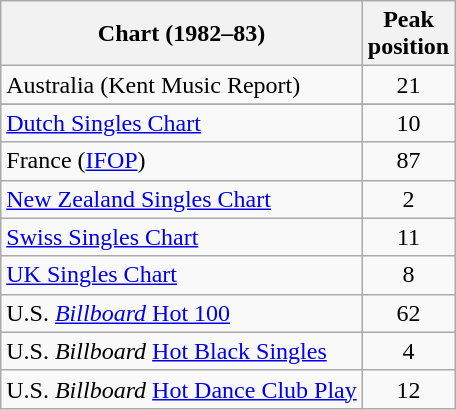<table class="wikitable sortable">
<tr>
<th>Chart (1982–83)</th>
<th>Peak<br>position</th>
</tr>
<tr>
<td>Australia (Kent Music Report)</td>
<td style="text-align:center;">21</td>
</tr>
<tr>
</tr>
<tr>
<td><a href='#'>Dutch Singles Chart</a></td>
<td style="text-align:center;">10</td>
</tr>
<tr>
<td>France (<a href='#'>IFOP</a>)</td>
<td style="text-align:center;">87</td>
</tr>
<tr>
<td><a href='#'>New Zealand Singles Chart</a></td>
<td style="text-align:center;">2</td>
</tr>
<tr>
<td><a href='#'>Swiss Singles Chart</a></td>
<td style="text-align:center;">11</td>
</tr>
<tr>
<td><a href='#'>UK Singles Chart</a></td>
<td style="text-align:center;">8</td>
</tr>
<tr>
<td>U.S. <a href='#'><em>Billboard</em> Hot 100</a></td>
<td style="text-align:center;">62</td>
</tr>
<tr>
<td>U.S. <em>Billboard</em> <a href='#'>Hot Black Singles</a></td>
<td style="text-align:center;">4</td>
</tr>
<tr>
<td>U.S. <em>Billboard</em> <a href='#'>Hot Dance Club Play</a></td>
<td style="text-align:center;">12</td>
</tr>
</table>
